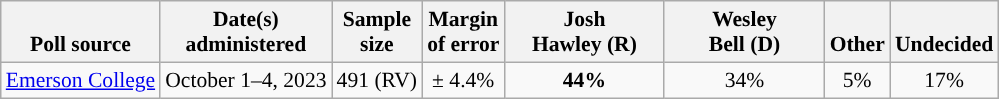<table class="wikitable" style="font-size:90%;text-align:center;">
<tr valign=bottom>
<th>Poll source</th>
<th>Date(s)<br>administered</th>
<th>Sample<br>size</th>
<th>Margin<br>of error</th>
<th style="width:100px;">Josh<br>Hawley (R)</th>
<th style="width:100px;">Wesley<br>Bell (D)</th>
<th>Other</th>
<th>Undecided</th>
</tr>
<tr>
<td style="text-align:left"><a href='#'>Emerson College</a></td>
<td>October 1–4, 2023</td>
<td>491 (RV)</td>
<td>± 4.4%</td>
<td><strong>44%</strong></td>
<td>34%</td>
<td>5%</td>
<td>17%</td>
</tr>
</table>
